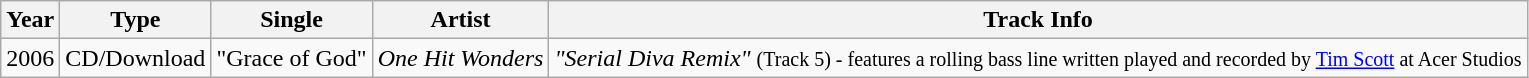<table class="wikitable">
<tr>
<th>Year</th>
<th>Type</th>
<th>Single</th>
<th>Artist</th>
<th>Track Info</th>
</tr>
<tr>
<td>2006</td>
<td>CD/Download</td>
<td>"Grace of God"</td>
<td><em>One Hit Wonders</em></td>
<td><em>"Serial Diva Remix"</em> <small> (Track 5) - features a rolling bass line written played and recorded by <a href='#'>Tim Scott</a> at Acer Studios</small> </td>
</tr>
</table>
